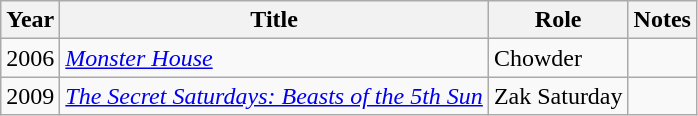<table class="wikitable plainrowheaders sortable">
<tr>
<th scope="col">Year</th>
<th scope="col">Title</th>
<th scope="col">Role</th>
<th scope="col" class="unsortable">Notes</th>
</tr>
<tr>
<td>2006</td>
<td><em><a href='#'>Monster House</a></em></td>
<td>Chowder</td>
<td></td>
</tr>
<tr>
<td>2009</td>
<td><em><a href='#'>The Secret Saturdays: Beasts of the 5th Sun</a></em></td>
<td>Zak Saturday</td>
<td></td>
</tr>
</table>
